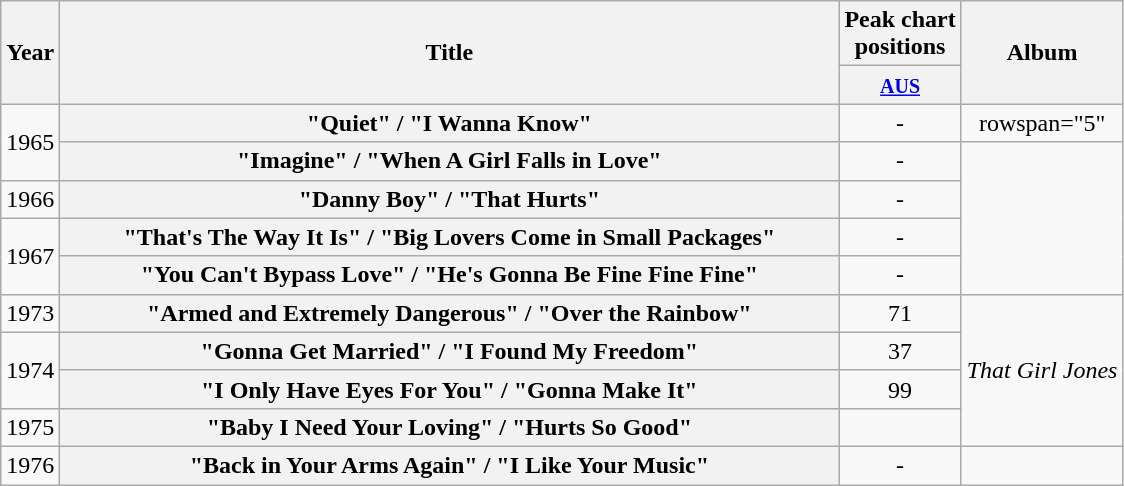<table class="wikitable plainrowheaders" style="text-align:center;" border="1">
<tr>
<th scope="col" rowspan="2">Year</th>
<th scope="col" rowspan="2" style="width:32em;">Title</th>
<th scope="col" colspan="1">Peak chart<br>positions</th>
<th scope="col" rowspan="2">Album</th>
</tr>
<tr>
<th scope="col" style="text-align:center;"><small><a href='#'>AUS</a></small><br></th>
</tr>
<tr>
<td rowspan="2">1965</td>
<th scope="row">"Quiet" / "I Wanna Know"</th>
<td style="text-align:center;">-</td>
<td>rowspan="5"  </td>
</tr>
<tr>
<th scope="row">"Imagine" / "When A Girl Falls in Love"</th>
<td style="text-align:center;">-</td>
</tr>
<tr>
<td>1966</td>
<th scope="row">"Danny Boy" / "That Hurts"</th>
<td style="text-align:center;">-</td>
</tr>
<tr>
<td rowspan="2">1967</td>
<th scope="row">"That's The Way It Is" / "Big Lovers Come in Small Packages"</th>
<td style="text-align:center;">-</td>
</tr>
<tr>
<th scope="row">"You Can't Bypass Love" / "He's Gonna Be Fine Fine Fine"</th>
<td style="text-align:center;">-</td>
</tr>
<tr>
<td>1973</td>
<th scope="row">"Armed and Extremely Dangerous" / "Over the Rainbow"</th>
<td style="text-align:center;">71</td>
<td rowspan="4"><em>That Girl Jones</em></td>
</tr>
<tr>
<td rowspan="2">1974</td>
<th scope="row">"Gonna Get Married" / "I Found My Freedom"</th>
<td style="text-align:center;">37</td>
</tr>
<tr>
<th scope="row">"I Only Have Eyes For You" / "Gonna Make It"</th>
<td style="text-align:center;">99</td>
</tr>
<tr>
<td>1975</td>
<th scope="row">"Baby I Need Your Loving" / "Hurts So Good"</th>
<td style="text-align:center;"></td>
</tr>
<tr>
<td>1976</td>
<th scope="row">"Back in Your Arms Again" / "I Like Your Music"</th>
<td style="text-align:center;">-</td>
<td></td>
</tr>
</table>
